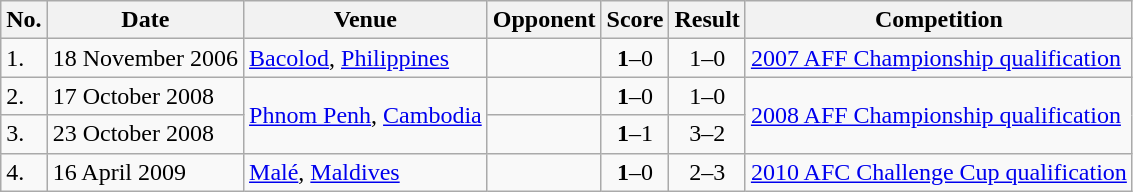<table class="wikitable">
<tr>
<th>No.</th>
<th>Date</th>
<th>Venue</th>
<th>Opponent</th>
<th>Score</th>
<th>Result</th>
<th>Competition</th>
</tr>
<tr>
<td>1.</td>
<td>18 November 2006</td>
<td><a href='#'>Bacolod</a>, <a href='#'>Philippines</a></td>
<td></td>
<td align=center><strong>1</strong>–0</td>
<td align=center>1–0</td>
<td><a href='#'>2007 AFF Championship qualification</a></td>
</tr>
<tr>
<td>2.</td>
<td>17 October 2008</td>
<td rowspan=2><a href='#'>Phnom Penh</a>, <a href='#'>Cambodia</a></td>
<td></td>
<td align=center><strong>1</strong>–0</td>
<td align=center>1–0</td>
<td rowspan=2><a href='#'>2008 AFF Championship qualification</a></td>
</tr>
<tr>
<td>3.</td>
<td>23 October 2008</td>
<td></td>
<td align=center><strong>1</strong>–1</td>
<td align=center>3–2</td>
</tr>
<tr>
<td>4.</td>
<td>16 April 2009</td>
<td><a href='#'>Malé</a>, <a href='#'>Maldives</a></td>
<td></td>
<td align=center><strong>1</strong>–0</td>
<td align=center>2–3</td>
<td><a href='#'>2010 AFC Challenge Cup qualification</a></td>
</tr>
</table>
